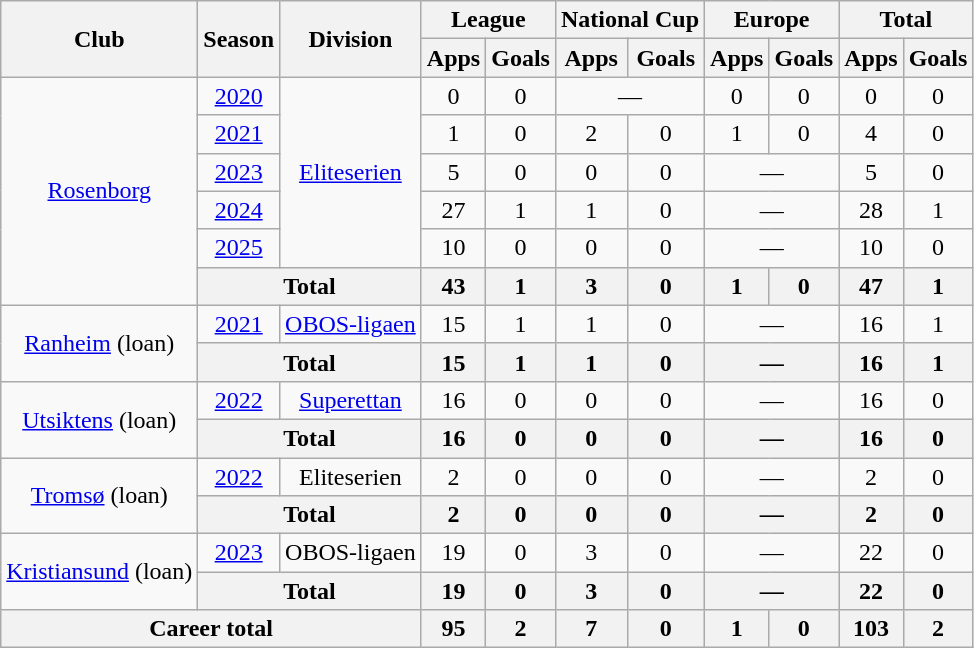<table class="wikitable" style="text-align: center;">
<tr>
<th rowspan="2">Club</th>
<th rowspan="2">Season</th>
<th rowspan="2">Division</th>
<th colspan="2">League</th>
<th colspan="2">National Cup</th>
<th colspan="2">Europe</th>
<th colspan="2">Total</th>
</tr>
<tr>
<th>Apps</th>
<th>Goals</th>
<th>Apps</th>
<th>Goals</th>
<th>Apps</th>
<th>Goals</th>
<th>Apps</th>
<th>Goals</th>
</tr>
<tr>
<td rowspan="6"><a href='#'>Rosenborg</a></td>
<td><a href='#'>2020</a></td>
<td rowspan="5"><a href='#'>Eliteserien</a></td>
<td>0</td>
<td>0</td>
<td colspan="2">—</td>
<td>0</td>
<td>0</td>
<td>0</td>
<td>0</td>
</tr>
<tr>
<td><a href='#'>2021</a></td>
<td>1</td>
<td>0</td>
<td>2</td>
<td>0</td>
<td>1</td>
<td>0</td>
<td>4</td>
<td>0</td>
</tr>
<tr>
<td><a href='#'>2023</a></td>
<td>5</td>
<td>0</td>
<td>0</td>
<td>0</td>
<td colspan="2">—</td>
<td>5</td>
<td>0</td>
</tr>
<tr>
<td><a href='#'>2024</a></td>
<td>27</td>
<td>1</td>
<td>1</td>
<td>0</td>
<td colspan="2">—</td>
<td>28</td>
<td>1</td>
</tr>
<tr>
<td><a href='#'>2025</a></td>
<td>10</td>
<td>0</td>
<td>0</td>
<td>0</td>
<td colspan="2">—</td>
<td>10</td>
<td>0</td>
</tr>
<tr>
<th colspan=2>Total</th>
<th>43</th>
<th>1</th>
<th>3</th>
<th>0</th>
<th>1</th>
<th>0</th>
<th>47</th>
<th>1</th>
</tr>
<tr>
<td rowspan="2"><a href='#'>Ranheim</a> (loan)</td>
<td><a href='#'>2021</a></td>
<td><a href='#'>OBOS-ligaen</a></td>
<td>15</td>
<td>1</td>
<td>1</td>
<td>0</td>
<td colspan="2">—</td>
<td>16</td>
<td>1</td>
</tr>
<tr>
<th colspan=2>Total</th>
<th>15</th>
<th>1</th>
<th>1</th>
<th>0</th>
<th colspan="2">—</th>
<th>16</th>
<th>1</th>
</tr>
<tr>
<td rowspan="2"><a href='#'>Utsiktens</a> (loan)</td>
<td><a href='#'>2022</a></td>
<td><a href='#'>Superettan</a></td>
<td>16</td>
<td>0</td>
<td>0</td>
<td>0</td>
<td colspan="2">—</td>
<td>16</td>
<td>0</td>
</tr>
<tr>
<th colspan=2>Total</th>
<th>16</th>
<th>0</th>
<th>0</th>
<th>0</th>
<th colspan="2">—</th>
<th>16</th>
<th>0</th>
</tr>
<tr>
<td rowspan="2"><a href='#'>Tromsø</a> (loan)</td>
<td><a href='#'>2022</a></td>
<td>Eliteserien</td>
<td>2</td>
<td>0</td>
<td>0</td>
<td>0</td>
<td colspan="2">—</td>
<td>2</td>
<td>0</td>
</tr>
<tr>
<th colspan=2>Total</th>
<th>2</th>
<th>0</th>
<th>0</th>
<th>0</th>
<th colspan="2">—</th>
<th>2</th>
<th>0</th>
</tr>
<tr>
<td rowspan="2"><a href='#'>Kristiansund</a> (loan)</td>
<td><a href='#'>2023</a></td>
<td>OBOS-ligaen</td>
<td>19</td>
<td>0</td>
<td>3</td>
<td>0</td>
<td colspan="2">—</td>
<td>22</td>
<td>0</td>
</tr>
<tr>
<th colspan=2>Total</th>
<th>19</th>
<th>0</th>
<th>3</th>
<th>0</th>
<th colspan="2">—</th>
<th>22</th>
<th>0</th>
</tr>
<tr>
<th colspan="3">Career total</th>
<th>95</th>
<th>2</th>
<th>7</th>
<th>0</th>
<th>1</th>
<th>0</th>
<th>103</th>
<th>2</th>
</tr>
</table>
